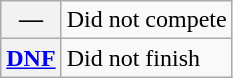<table class="wikitable">
<tr>
<th scope="row">—</th>
<td>Did not compete</td>
</tr>
<tr>
<th scope="row"><a href='#'>DNF</a></th>
<td>Did not finish</td>
</tr>
</table>
